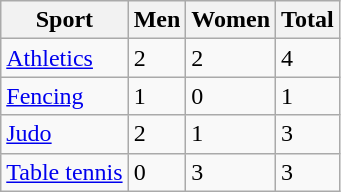<table class="wikitable sortable">
<tr>
<th>Sport</th>
<th>Men</th>
<th>Women</th>
<th>Total</th>
</tr>
<tr>
<td><a href='#'>Athletics</a></td>
<td>2</td>
<td>2</td>
<td>4</td>
</tr>
<tr>
<td><a href='#'>Fencing</a></td>
<td>1</td>
<td>0</td>
<td>1</td>
</tr>
<tr>
<td><a href='#'>Judo</a></td>
<td>2</td>
<td>1</td>
<td>3</td>
</tr>
<tr>
<td><a href='#'>Table tennis</a></td>
<td>0</td>
<td>3</td>
<td>3</td>
</tr>
</table>
